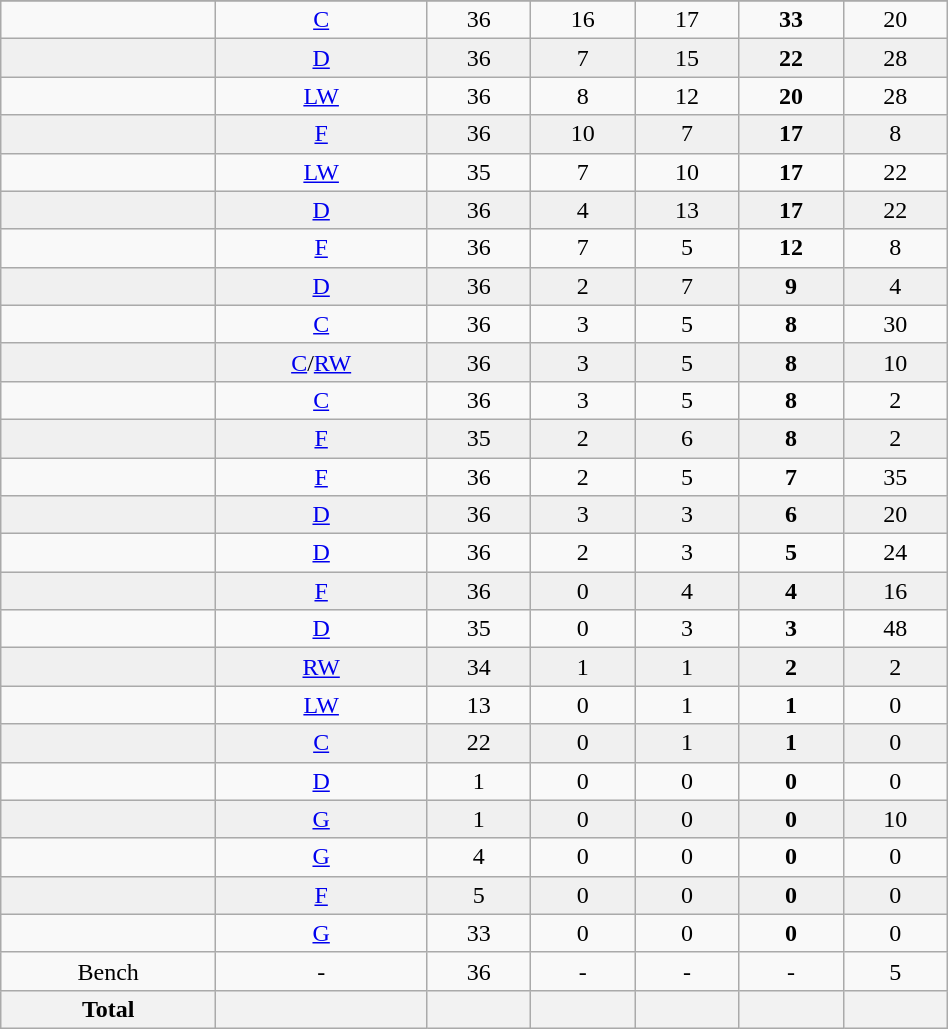<table class="wikitable sortable" width ="50%">
<tr align="center">
</tr>
<tr align="center" bgcolor="">
<td></td>
<td><a href='#'>C</a></td>
<td>36</td>
<td>16</td>
<td>17</td>
<td><strong>33</strong></td>
<td>20</td>
</tr>
<tr align="center" bgcolor="f0f0f0">
<td></td>
<td><a href='#'>D</a></td>
<td>36</td>
<td>7</td>
<td>15</td>
<td><strong>22</strong></td>
<td>28</td>
</tr>
<tr align="center" bgcolor="">
<td></td>
<td><a href='#'>LW</a></td>
<td>36</td>
<td>8</td>
<td>12</td>
<td><strong>20</strong></td>
<td>28</td>
</tr>
<tr align="center" bgcolor="f0f0f0">
<td></td>
<td><a href='#'>F</a></td>
<td>36</td>
<td>10</td>
<td>7</td>
<td><strong>17</strong></td>
<td>8</td>
</tr>
<tr align="center" bgcolor="">
<td></td>
<td><a href='#'>LW</a></td>
<td>35</td>
<td>7</td>
<td>10</td>
<td><strong>17</strong></td>
<td>22</td>
</tr>
<tr align="center" bgcolor="f0f0f0">
<td></td>
<td><a href='#'>D</a></td>
<td>36</td>
<td>4</td>
<td>13</td>
<td><strong>17</strong></td>
<td>22</td>
</tr>
<tr align="center" bgcolor="">
<td></td>
<td><a href='#'>F</a></td>
<td>36</td>
<td>7</td>
<td>5</td>
<td><strong>12</strong></td>
<td>8</td>
</tr>
<tr align="center" bgcolor="f0f0f0">
<td></td>
<td><a href='#'>D</a></td>
<td>36</td>
<td>2</td>
<td>7</td>
<td><strong>9</strong></td>
<td>4</td>
</tr>
<tr align="center" bgcolor="">
<td></td>
<td><a href='#'>C</a></td>
<td>36</td>
<td>3</td>
<td>5</td>
<td><strong>8</strong></td>
<td>30</td>
</tr>
<tr align="center" bgcolor="f0f0f0">
<td></td>
<td><a href='#'>C</a>/<a href='#'>RW</a></td>
<td>36</td>
<td>3</td>
<td>5</td>
<td><strong>8</strong></td>
<td>10</td>
</tr>
<tr align="center" bgcolor="">
<td></td>
<td><a href='#'>C</a></td>
<td>36</td>
<td>3</td>
<td>5</td>
<td><strong>8</strong></td>
<td>2</td>
</tr>
<tr align="center" bgcolor="f0f0f0">
<td></td>
<td><a href='#'>F</a></td>
<td>35</td>
<td>2</td>
<td>6</td>
<td><strong>8</strong></td>
<td>2</td>
</tr>
<tr align="center" bgcolor="">
<td></td>
<td><a href='#'>F</a></td>
<td>36</td>
<td>2</td>
<td>5</td>
<td><strong>7</strong></td>
<td>35</td>
</tr>
<tr align="center" bgcolor="f0f0f0">
<td></td>
<td><a href='#'>D</a></td>
<td>36</td>
<td>3</td>
<td>3</td>
<td><strong>6</strong></td>
<td>20</td>
</tr>
<tr align="center" bgcolor="">
<td></td>
<td><a href='#'>D</a></td>
<td>36</td>
<td>2</td>
<td>3</td>
<td><strong>5</strong></td>
<td>24</td>
</tr>
<tr align="center" bgcolor="f0f0f0">
<td></td>
<td><a href='#'>F</a></td>
<td>36</td>
<td>0</td>
<td>4</td>
<td><strong>4</strong></td>
<td>16</td>
</tr>
<tr align="center" bgcolor="">
<td></td>
<td><a href='#'>D</a></td>
<td>35</td>
<td>0</td>
<td>3</td>
<td><strong>3</strong></td>
<td>48</td>
</tr>
<tr align="center" bgcolor="f0f0f0">
<td></td>
<td><a href='#'>RW</a></td>
<td>34</td>
<td>1</td>
<td>1</td>
<td><strong>2</strong></td>
<td>2</td>
</tr>
<tr align="center" bgcolor="">
<td></td>
<td><a href='#'>LW</a></td>
<td>13</td>
<td>0</td>
<td>1</td>
<td><strong>1</strong></td>
<td>0</td>
</tr>
<tr align="center" bgcolor="f0f0f0">
<td></td>
<td><a href='#'>C</a></td>
<td>22</td>
<td>0</td>
<td>1</td>
<td><strong>1</strong></td>
<td>0</td>
</tr>
<tr align="center" bgcolor="">
<td></td>
<td><a href='#'>D</a></td>
<td>1</td>
<td>0</td>
<td>0</td>
<td><strong>0</strong></td>
<td>0</td>
</tr>
<tr align="center" bgcolor="f0f0f0">
<td></td>
<td><a href='#'>G</a></td>
<td>1</td>
<td>0</td>
<td>0</td>
<td><strong>0</strong></td>
<td>10</td>
</tr>
<tr align="center" bgcolor="">
<td></td>
<td><a href='#'>G</a></td>
<td>4</td>
<td>0</td>
<td>0</td>
<td><strong>0</strong></td>
<td>0</td>
</tr>
<tr align="center" bgcolor="f0f0f0">
<td></td>
<td><a href='#'>F</a></td>
<td>5</td>
<td>0</td>
<td>0</td>
<td><strong>0</strong></td>
<td>0</td>
</tr>
<tr align="center" bgcolor="">
<td></td>
<td><a href='#'>G</a></td>
<td>33</td>
<td>0</td>
<td>0</td>
<td><strong>0</strong></td>
<td>0</td>
</tr>
<tr align="center" bgcolor="">
<td>Bench</td>
<td>-</td>
<td>36</td>
<td>-</td>
<td>-</td>
<td>-</td>
<td>5</td>
</tr>
<tr>
<th>Total</th>
<th></th>
<th></th>
<th></th>
<th></th>
<th></th>
<th></th>
</tr>
</table>
